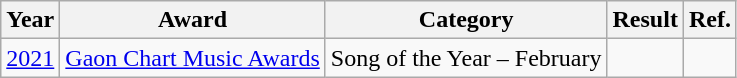<table class="wikitable" style="text-align:center;">
<tr>
<th>Year</th>
<th>Award</th>
<th>Category</th>
<th>Result</th>
<th>Ref.</th>
</tr>
<tr>
<td><a href='#'>2021</a></td>
<td><a href='#'>Gaon Chart Music Awards</a></td>
<td>Song of the Year – February</td>
<td></td>
<td></td>
</tr>
</table>
